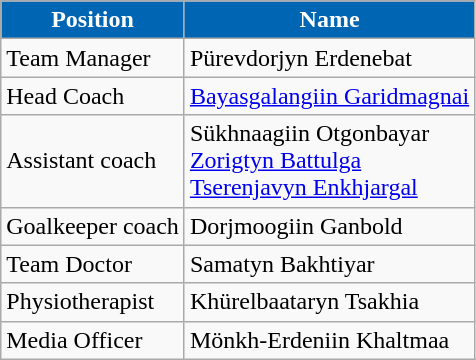<table class="wikitable" style="text-align:;margin-left:1em;float:center">
<tr>
<th style="color:#FFFFFF;background:#0066B3">Position</th>
<th style="color:#FFFFFF;background:#0066B3">Name</th>
</tr>
<tr>
<td>Team Manager</td>
<td> Pürevdorjyn Erdenebat</td>
</tr>
<tr>
<td>Head Coach</td>
<td> <a href='#'>Bayasgalangiin Garidmagnai</a></td>
</tr>
<tr>
<td>Assistant coach</td>
<td> Sükhnaagiin Otgonbayar <br>  <a href='#'>Zorigtyn Battulga</a> <br>  <a href='#'>Tserenjavyn Enkhjargal</a></td>
</tr>
<tr>
<td>Goalkeeper coach</td>
<td> Dorjmoogiin Ganbold</td>
</tr>
<tr>
<td>Team Doctor</td>
<td> Samatyn Bakhtiyar</td>
</tr>
<tr>
<td>Physiotherapist</td>
<td> Khürelbaataryn Tsakhia</td>
</tr>
<tr>
<td>Media Officer</td>
<td> Mönkh-Erdeniin Khaltmaa</td>
</tr>
</table>
